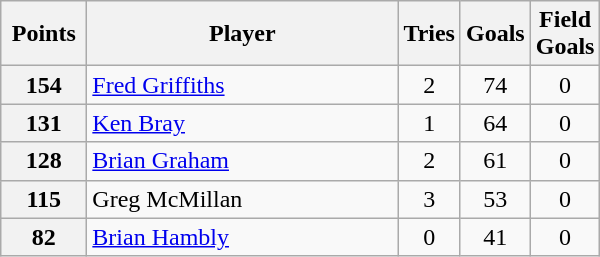<table class="wikitable" style="text-align:left;">
<tr>
<th width=50>Points</th>
<th width=200>Player</th>
<th width=30>Tries</th>
<th width=30>Goals</th>
<th width=30>Field Goals</th>
</tr>
<tr>
<th>154</th>
<td> <a href='#'>Fred Griffiths</a></td>
<td align=center>2</td>
<td align=center>74</td>
<td align=center>0</td>
</tr>
<tr>
<th>131</th>
<td> <a href='#'>Ken Bray</a></td>
<td align=center>1</td>
<td align=center>64</td>
<td align=center>0</td>
</tr>
<tr>
<th>128</th>
<td> <a href='#'>Brian Graham</a></td>
<td align=center>2</td>
<td align=center>61</td>
<td align=center>0</td>
</tr>
<tr>
<th>115</th>
<td> Greg McMillan</td>
<td align=center>3</td>
<td align=center>53</td>
<td align=center>0</td>
</tr>
<tr>
<th>82</th>
<td> <a href='#'>Brian Hambly</a></td>
<td align=center>0</td>
<td align=center>41</td>
<td align=center>0</td>
</tr>
</table>
